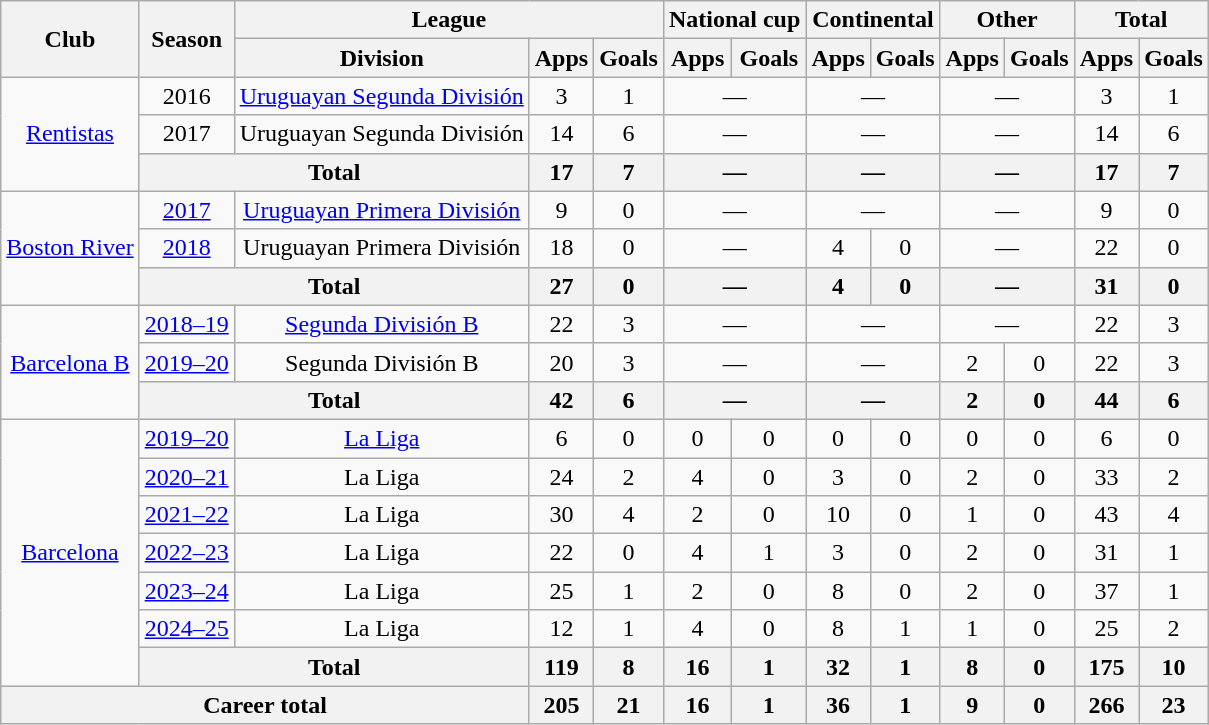<table class="wikitable" style="text-align:center">
<tr>
<th rowspan="2">Club</th>
<th rowspan="2">Season</th>
<th colspan="3">League</th>
<th colspan="2">National cup</th>
<th colspan="2">Continental</th>
<th colspan="2">Other</th>
<th colspan="2">Total</th>
</tr>
<tr>
<th>Division</th>
<th>Apps</th>
<th>Goals</th>
<th>Apps</th>
<th>Goals</th>
<th>Apps</th>
<th>Goals</th>
<th>Apps</th>
<th>Goals</th>
<th>Apps</th>
<th>Goals</th>
</tr>
<tr>
<td rowspan="3"><a href='#'>Rentistas</a></td>
<td>2016</td>
<td><a href='#'>Uruguayan Segunda División</a></td>
<td>3</td>
<td>1</td>
<td colspan="2">—</td>
<td colspan="2">—</td>
<td colspan="2">—</td>
<td>3</td>
<td>1</td>
</tr>
<tr>
<td>2017</td>
<td>Uruguayan Segunda División</td>
<td>14</td>
<td>6</td>
<td colspan="2">—</td>
<td colspan="2">—</td>
<td colspan="2">—</td>
<td>14</td>
<td>6</td>
</tr>
<tr>
<th colspan="2">Total</th>
<th>17</th>
<th>7</th>
<th colspan="2">—</th>
<th colspan="2">—</th>
<th colspan="2">—</th>
<th>17</th>
<th>7</th>
</tr>
<tr>
<td rowspan="3"><a href='#'>Boston River</a></td>
<td><a href='#'>2017</a></td>
<td><a href='#'>Uruguayan Primera División</a></td>
<td>9</td>
<td>0</td>
<td colspan="2">—</td>
<td colspan="2">—</td>
<td colspan="2">—</td>
<td>9</td>
<td>0</td>
</tr>
<tr>
<td><a href='#'>2018</a></td>
<td>Uruguayan Primera División</td>
<td>18</td>
<td>0</td>
<td colspan="2">—</td>
<td>4</td>
<td>0</td>
<td colspan="2">—</td>
<td>22</td>
<td>0</td>
</tr>
<tr>
<th colspan="2">Total</th>
<th>27</th>
<th>0</th>
<th colspan="2">—</th>
<th>4</th>
<th>0</th>
<th colspan="2">—</th>
<th>31</th>
<th>0</th>
</tr>
<tr>
<td rowspan="3"><a href='#'>Barcelona B</a></td>
<td><a href='#'>2018–19</a></td>
<td><a href='#'>Segunda División B</a></td>
<td>22</td>
<td>3</td>
<td colspan="2">—</td>
<td colspan="2">—</td>
<td colspan="2">—</td>
<td>22</td>
<td>3</td>
</tr>
<tr>
<td><a href='#'>2019–20</a></td>
<td>Segunda División B</td>
<td>20</td>
<td>3</td>
<td colspan="2">—</td>
<td colspan="2">—</td>
<td>2</td>
<td>0</td>
<td>22</td>
<td>3</td>
</tr>
<tr>
<th colspan="2">Total</th>
<th>42</th>
<th>6</th>
<th colspan="2">—</th>
<th colspan="2">—</th>
<th>2</th>
<th>0</th>
<th>44</th>
<th>6</th>
</tr>
<tr>
<td rowspan="7"><a href='#'>Barcelona</a></td>
<td><a href='#'>2019–20</a></td>
<td><a href='#'>La Liga</a></td>
<td>6</td>
<td>0</td>
<td>0</td>
<td>0</td>
<td>0</td>
<td>0</td>
<td>0</td>
<td>0</td>
<td>6</td>
<td>0</td>
</tr>
<tr>
<td><a href='#'>2020–21</a></td>
<td>La Liga</td>
<td>24</td>
<td>2</td>
<td>4</td>
<td>0</td>
<td>3</td>
<td>0</td>
<td>2</td>
<td>0</td>
<td>33</td>
<td>2</td>
</tr>
<tr>
<td><a href='#'>2021–22</a></td>
<td>La Liga</td>
<td>30</td>
<td>4</td>
<td>2</td>
<td>0</td>
<td>10</td>
<td>0</td>
<td>1</td>
<td>0</td>
<td>43</td>
<td>4</td>
</tr>
<tr>
<td><a href='#'>2022–23</a></td>
<td>La Liga</td>
<td>22</td>
<td>0</td>
<td>4</td>
<td>1</td>
<td>3</td>
<td>0</td>
<td>2</td>
<td>0</td>
<td>31</td>
<td>1</td>
</tr>
<tr>
<td><a href='#'>2023–24</a></td>
<td>La Liga</td>
<td>25</td>
<td>1</td>
<td>2</td>
<td>0</td>
<td>8</td>
<td>0</td>
<td>2</td>
<td>0</td>
<td>37</td>
<td>1</td>
</tr>
<tr>
<td><a href='#'>2024–25</a></td>
<td>La Liga</td>
<td>12</td>
<td>1</td>
<td>4</td>
<td>0</td>
<td>8</td>
<td>1</td>
<td>1</td>
<td>0</td>
<td>25</td>
<td>2</td>
</tr>
<tr>
<th colspan="2">Total</th>
<th>119</th>
<th>8</th>
<th>16</th>
<th>1</th>
<th>32</th>
<th>1</th>
<th>8</th>
<th>0</th>
<th>175</th>
<th>10</th>
</tr>
<tr>
<th colspan="3">Career total</th>
<th>205</th>
<th>21</th>
<th>16</th>
<th>1</th>
<th>36</th>
<th>1</th>
<th>9</th>
<th>0</th>
<th>266</th>
<th>23</th>
</tr>
</table>
